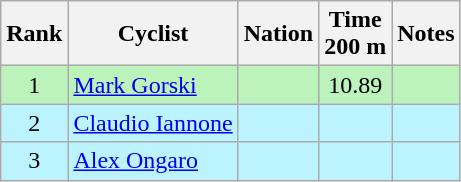<table class="wikitable sortable" style="text-align:center">
<tr>
<th>Rank</th>
<th>Cyclist</th>
<th>Nation</th>
<th>Time<br>200 m</th>
<th>Notes</th>
</tr>
<tr bgcolor=bbf3bb>
<td>1</td>
<td align=left><a href='#'>Mark Gorski</a></td>
<td align=left></td>
<td>10.89</td>
<td></td>
</tr>
<tr bgcolor=bbf3ff>
<td>2</td>
<td align=left><a href='#'>Claudio Iannone</a></td>
<td align=left></td>
<td></td>
<td></td>
</tr>
<tr bgcolor=bbf3ff>
<td>3</td>
<td align=left><a href='#'>Alex Ongaro</a></td>
<td align=left></td>
<td></td>
<td></td>
</tr>
</table>
